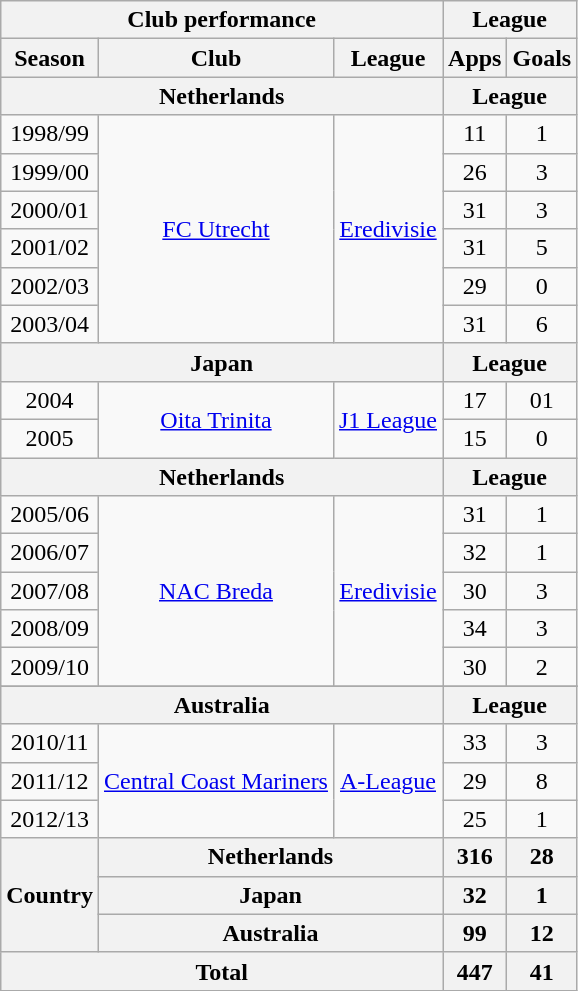<table class="wikitable" style="text-align:center;">
<tr>
<th colspan=3>Club performance</th>
<th colspan=2>League</th>
</tr>
<tr>
<th>Season</th>
<th>Club</th>
<th>League</th>
<th>Apps</th>
<th>Goals</th>
</tr>
<tr>
<th colspan=3>Netherlands</th>
<th colspan=2>League</th>
</tr>
<tr>
<td>1998/99</td>
<td rowspan="6"><a href='#'>FC Utrecht</a></td>
<td rowspan="6"><a href='#'>Eredivisie</a></td>
<td>11</td>
<td>1</td>
</tr>
<tr>
<td>1999/00</td>
<td>26</td>
<td>3</td>
</tr>
<tr>
<td>2000/01</td>
<td>31</td>
<td>3</td>
</tr>
<tr>
<td>2001/02</td>
<td>31</td>
<td>5</td>
</tr>
<tr>
<td>2002/03</td>
<td>29</td>
<td>0</td>
</tr>
<tr>
<td>2003/04</td>
<td>31</td>
<td>6</td>
</tr>
<tr>
<th colspan=3>Japan</th>
<th colspan=2>League</th>
</tr>
<tr>
<td>2004</td>
<td rowspan="2"><a href='#'>Oita Trinita</a></td>
<td rowspan="2"><a href='#'>J1 League</a></td>
<td>17</td>
<td>01</td>
</tr>
<tr>
<td>2005</td>
<td>15</td>
<td>0</td>
</tr>
<tr>
<th colspan=3>Netherlands</th>
<th colspan=2>League</th>
</tr>
<tr>
<td>2005/06</td>
<td rowspan="5"><a href='#'>NAC Breda</a></td>
<td rowspan="5"><a href='#'>Eredivisie</a></td>
<td>31</td>
<td>1</td>
</tr>
<tr>
<td>2006/07</td>
<td>32</td>
<td>1</td>
</tr>
<tr>
<td>2007/08</td>
<td>30</td>
<td>3</td>
</tr>
<tr>
<td>2008/09</td>
<td>34</td>
<td>3</td>
</tr>
<tr>
<td>2009/10</td>
<td>30</td>
<td>2</td>
</tr>
<tr>
</tr>
<tr>
<th colspan=3>Australia</th>
<th colspan=2>League</th>
</tr>
<tr>
<td>2010/11</td>
<td rowspan="3"><a href='#'>Central Coast Mariners</a></td>
<td rowspan="3"><a href='#'>A-League</a></td>
<td>33</td>
<td>3</td>
</tr>
<tr>
<td>2011/12</td>
<td>29</td>
<td>8</td>
</tr>
<tr>
<td>2012/13</td>
<td>25</td>
<td>1</td>
</tr>
<tr>
<th rowspan=3>Country</th>
<th colspan=2>Netherlands</th>
<th>316</th>
<th>28</th>
</tr>
<tr>
<th colspan=2>Japan</th>
<th>32</th>
<th>1</th>
</tr>
<tr>
<th colspan=2>Australia</th>
<th>99</th>
<th>12</th>
</tr>
<tr>
<th colspan=3>Total</th>
<th>447</th>
<th>41</th>
</tr>
</table>
